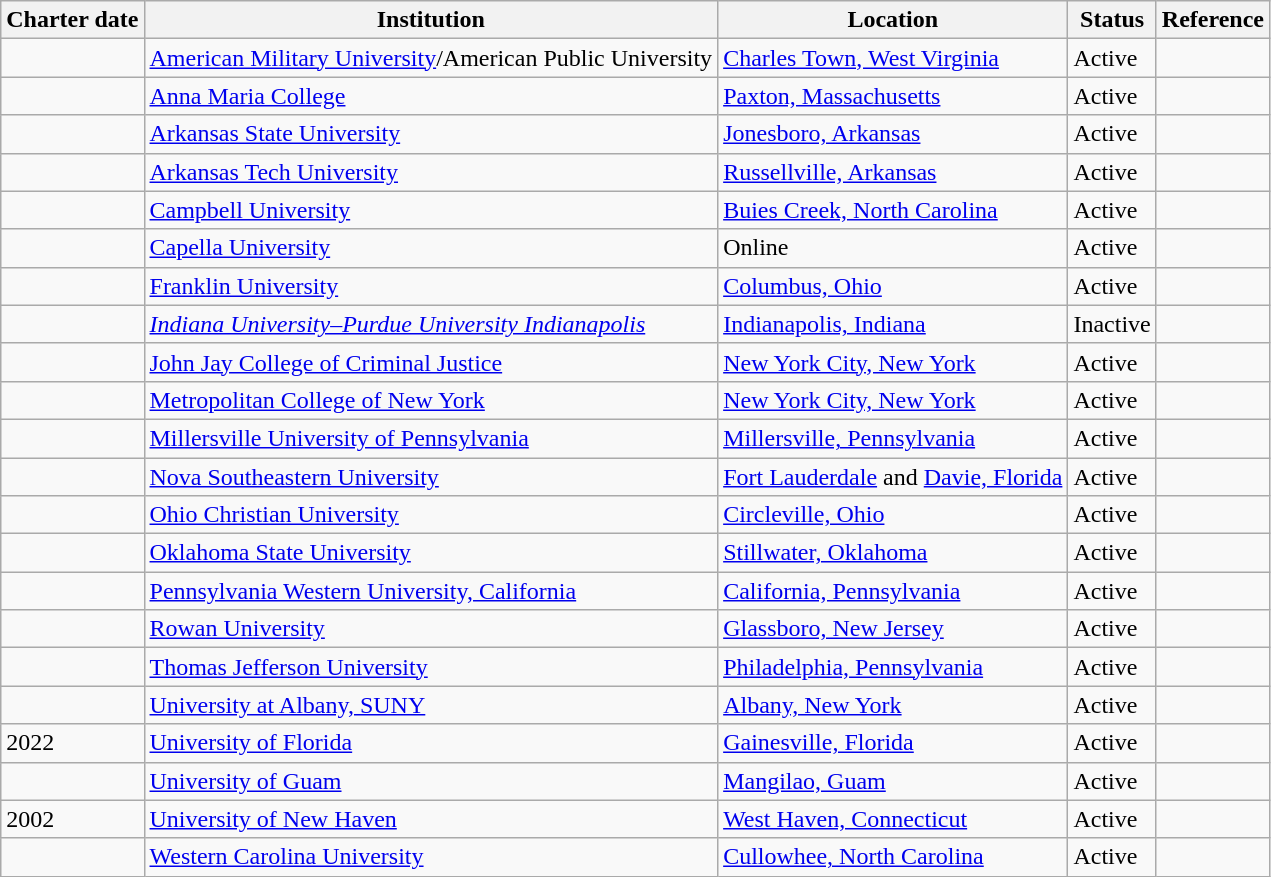<table class="wikitable sortable">
<tr>
<th>Charter date</th>
<th>Institution</th>
<th>Location</th>
<th>Status</th>
<th>Reference</th>
</tr>
<tr>
<td></td>
<td><a href='#'>American Military University</a>/American Public University</td>
<td><a href='#'>Charles Town, West Virginia</a></td>
<td>Active</td>
<td></td>
</tr>
<tr>
<td></td>
<td><a href='#'>Anna Maria College</a></td>
<td><a href='#'>Paxton, Massachusetts</a></td>
<td>Active</td>
<td></td>
</tr>
<tr>
<td></td>
<td><a href='#'>Arkansas State University</a></td>
<td><a href='#'>Jonesboro, Arkansas</a></td>
<td>Active</td>
<td></td>
</tr>
<tr>
<td></td>
<td><a href='#'>Arkansas Tech University</a></td>
<td><a href='#'>Russellville, Arkansas</a></td>
<td>Active</td>
<td></td>
</tr>
<tr>
<td></td>
<td><a href='#'>Campbell University</a></td>
<td><a href='#'>Buies Creek, North Carolina</a></td>
<td>Active</td>
<td></td>
</tr>
<tr>
<td></td>
<td><a href='#'>Capella University</a></td>
<td>Online</td>
<td>Active</td>
<td></td>
</tr>
<tr>
<td></td>
<td><a href='#'>Franklin University</a></td>
<td><a href='#'>Columbus, Ohio</a></td>
<td>Active</td>
<td></td>
</tr>
<tr>
<td></td>
<td><em><a href='#'>Indiana University–Purdue University Indianapolis</a></em></td>
<td><a href='#'>Indianapolis, Indiana</a></td>
<td>Inactive</td>
<td></td>
</tr>
<tr>
<td></td>
<td><a href='#'>John Jay College of Criminal Justice</a></td>
<td><a href='#'>New York City, New York</a></td>
<td>Active</td>
<td></td>
</tr>
<tr>
<td></td>
<td><a href='#'>Metropolitan College of New York</a></td>
<td><a href='#'>New York City, New York</a></td>
<td>Active</td>
<td></td>
</tr>
<tr>
<td></td>
<td><a href='#'>Millersville University of Pennsylvania</a></td>
<td><a href='#'>Millersville, Pennsylvania</a></td>
<td>Active</td>
<td></td>
</tr>
<tr>
<td></td>
<td><a href='#'>Nova Southeastern University</a></td>
<td><a href='#'>Fort Lauderdale</a> and <a href='#'>Davie, Florida</a></td>
<td>Active</td>
<td></td>
</tr>
<tr>
<td></td>
<td><a href='#'>Ohio Christian University</a></td>
<td><a href='#'>Circleville, Ohio</a></td>
<td>Active</td>
<td></td>
</tr>
<tr>
<td></td>
<td><a href='#'>Oklahoma State University</a></td>
<td><a href='#'>Stillwater, Oklahoma</a></td>
<td>Active</td>
<td></td>
</tr>
<tr>
<td></td>
<td><a href='#'>Pennsylvania Western University, California</a></td>
<td><a href='#'>California, Pennsylvania</a></td>
<td>Active</td>
<td></td>
</tr>
<tr>
<td></td>
<td><a href='#'>Rowan University</a></td>
<td><a href='#'>Glassboro, New Jersey</a></td>
<td>Active</td>
<td></td>
</tr>
<tr>
<td></td>
<td><a href='#'>Thomas Jefferson University</a></td>
<td><a href='#'>Philadelphia, Pennsylvania</a></td>
<td>Active</td>
<td></td>
</tr>
<tr>
<td></td>
<td><a href='#'>University at Albany, SUNY</a></td>
<td><a href='#'>Albany, New York</a></td>
<td>Active</td>
<td></td>
</tr>
<tr>
<td>2022</td>
<td><a href='#'>University of Florida</a></td>
<td><a href='#'>Gainesville, Florida</a></td>
<td>Active</td>
<td></td>
</tr>
<tr>
<td></td>
<td><a href='#'>University of Guam</a></td>
<td><a href='#'>Mangilao, Guam</a></td>
<td>Active</td>
<td></td>
</tr>
<tr>
<td>2002</td>
<td><a href='#'>University of New Haven</a></td>
<td><a href='#'>West Haven, Connecticut</a></td>
<td>Active</td>
<td></td>
</tr>
<tr>
<td></td>
<td><a href='#'>Western Carolina University</a></td>
<td><a href='#'>Cullowhee, North Carolina</a></td>
<td>Active</td>
<td></td>
</tr>
</table>
